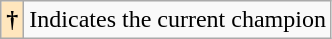<table class="wikitable">
<tr>
<th style="background:#ffe6bd;">†</th>
<td>Indicates the current champion</td>
</tr>
</table>
